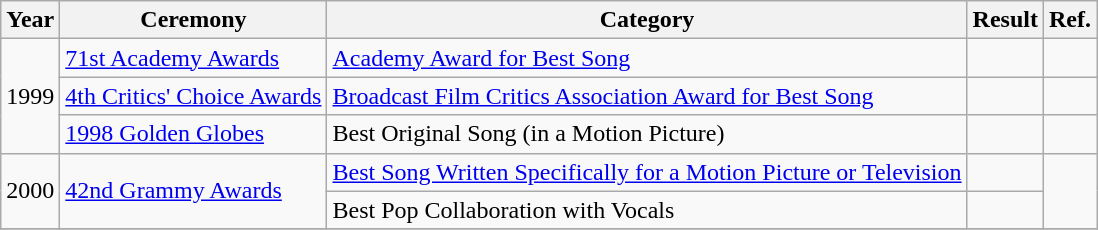<table class="sortable wikitable">
<tr>
<th>Year</th>
<th>Ceremony</th>
<th>Category</th>
<th>Result</th>
<th>Ref.</th>
</tr>
<tr>
<td rowspan="3">1999</td>
<td><a href='#'>71st Academy Awards</a></td>
<td><a href='#'>Academy Award for Best Song</a></td>
<td></td>
<td style="text-align:center;"></td>
</tr>
<tr>
<td><a href='#'>4th Critics' Choice Awards</a></td>
<td><a href='#'>Broadcast Film Critics Association Award for Best Song</a></td>
<td></td>
<td style="text-align:center;"></td>
</tr>
<tr>
<td><a href='#'>1998 Golden Globes</a></td>
<td>Best Original Song (in a Motion Picture)</td>
<td></td>
<td style="text-align:center;"></td>
</tr>
<tr>
<td rowspan="2">2000</td>
<td rowspan="2"><a href='#'>42nd Grammy Awards</a></td>
<td><a href='#'>Best Song Written Specifically for a Motion Picture or Television</a></td>
<td></td>
<td style="text-align:center;" rowspan="2"></td>
</tr>
<tr>
<td>Best Pop Collaboration with Vocals</td>
<td></td>
</tr>
<tr>
</tr>
</table>
